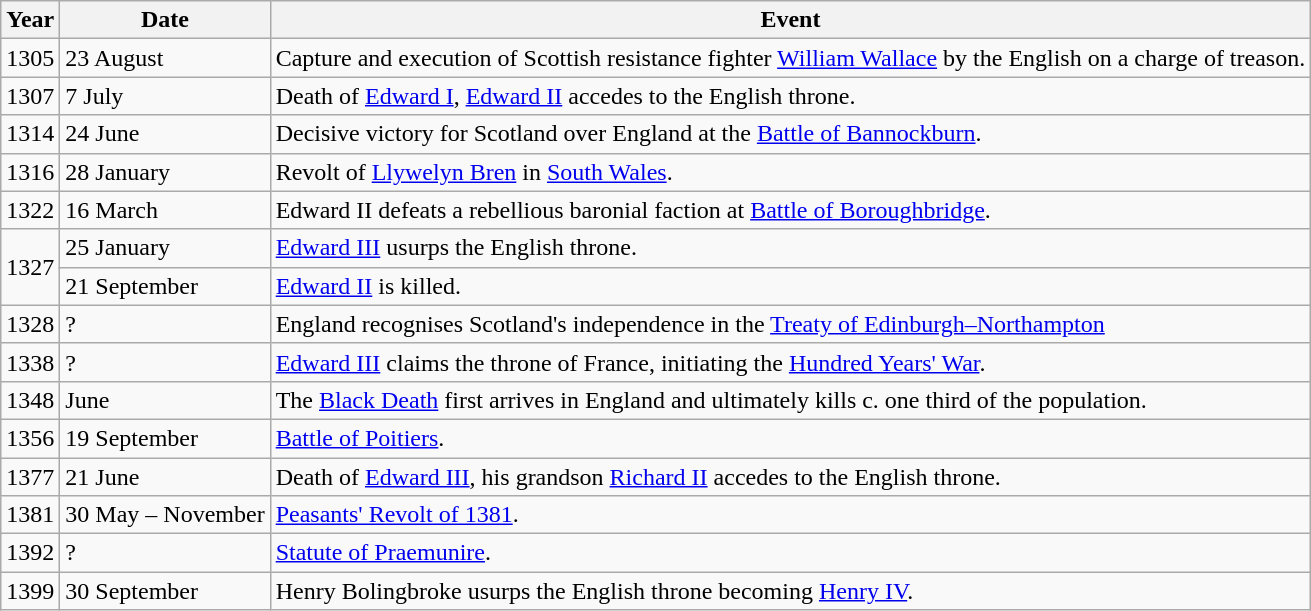<table class="wikitable">
<tr>
<th>Year</th>
<th>Date</th>
<th>Event</th>
</tr>
<tr>
<td>1305</td>
<td>23 August</td>
<td>Capture and execution of Scottish resistance fighter <a href='#'>William Wallace</a> by the English on a charge of treason.</td>
</tr>
<tr>
<td>1307</td>
<td>7 July</td>
<td>Death of <a href='#'>Edward I</a>, <a href='#'>Edward II</a> accedes to the English throne.</td>
</tr>
<tr>
<td>1314</td>
<td>24 June</td>
<td>Decisive victory for Scotland over England at the <a href='#'>Battle of Bannockburn</a>.</td>
</tr>
<tr>
<td>1316</td>
<td>28 January</td>
<td>Revolt of <a href='#'>Llywelyn Bren</a> in <a href='#'>South Wales</a>.</td>
</tr>
<tr>
<td>1322</td>
<td>16 March</td>
<td>Edward II defeats a rebellious baronial faction at <a href='#'>Battle of Boroughbridge</a>.</td>
</tr>
<tr>
<td rowspan="2">1327</td>
<td>25 January</td>
<td><a href='#'>Edward III</a> usurps the English throne.</td>
</tr>
<tr>
<td>21 September</td>
<td><a href='#'>Edward II</a> is killed.</td>
</tr>
<tr>
<td>1328</td>
<td>?</td>
<td>England recognises Scotland's independence in the <a href='#'>Treaty of Edinburgh–Northampton</a></td>
</tr>
<tr>
<td>1338</td>
<td>?</td>
<td><a href='#'>Edward III</a> claims the throne of France, initiating the <a href='#'>Hundred Years' War</a>.</td>
</tr>
<tr>
<td>1348</td>
<td>June</td>
<td>The <a href='#'>Black Death</a> first arrives in England and ultimately kills c. one third of the population.</td>
</tr>
<tr>
<td>1356</td>
<td>19 September</td>
<td><a href='#'>Battle of Poitiers</a>.</td>
</tr>
<tr>
<td>1377</td>
<td>21 June</td>
<td>Death of <a href='#'>Edward III</a>, his grandson <a href='#'>Richard II</a> accedes to the English throne.</td>
</tr>
<tr>
<td>1381</td>
<td>30 May – November</td>
<td><a href='#'>Peasants' Revolt of 1381</a>.</td>
</tr>
<tr>
<td>1392</td>
<td>?</td>
<td><a href='#'>Statute of Praemunire</a>.</td>
</tr>
<tr>
<td>1399</td>
<td>30 September</td>
<td>Henry Bolingbroke usurps the English throne becoming <a href='#'>Henry IV</a>.</td>
</tr>
</table>
